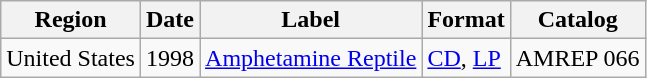<table class="wikitable">
<tr>
<th>Region</th>
<th>Date</th>
<th>Label</th>
<th>Format</th>
<th>Catalog</th>
</tr>
<tr>
<td>United States</td>
<td>1998</td>
<td><a href='#'>Amphetamine Reptile</a></td>
<td><a href='#'>CD</a>, <a href='#'>LP</a></td>
<td>AMREP 066</td>
</tr>
</table>
